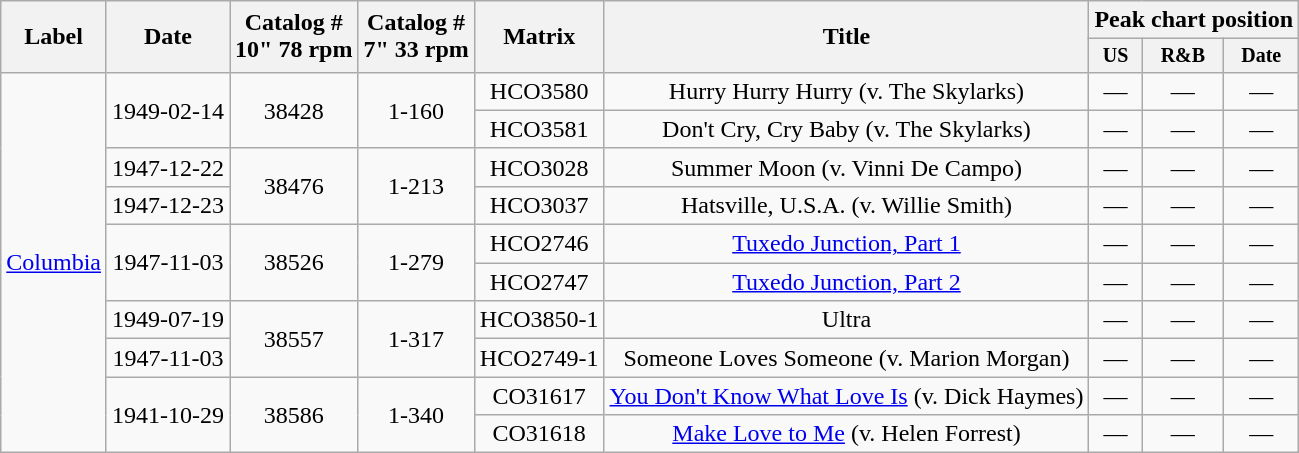<table class="wikitable sortable" style="text-align:center;">
<tr>
<th rowspan="2">Label</th>
<th rowspan="2">Date</th>
<th rowspan="2">Catalog #<br>10" 78 rpm</th>
<th rowspan="2">Catalog #<br>7" 33 rpm</th>
<th rowspan="2">Matrix</th>
<th rowspan="2">Title</th>
<th colspan="4">Peak chart position</th>
</tr>
<tr style="font-size:smaller;">
<th>US</th>
<th>R&B</th>
<th>Date</th>
</tr>
<tr>
<td rowspan="10"><a href='#'>Columbia</a></td>
<td rowspan="2">1949-02-14</td>
<td rowspan="2">38428</td>
<td rowspan="2">1-160</td>
<td>HCO3580</td>
<td>Hurry Hurry Hurry (v. The Skylarks)</td>
<td>—</td>
<td>—</td>
<td>—</td>
</tr>
<tr>
<td>HCO3581</td>
<td>Don't Cry, Cry Baby (v. The Skylarks)</td>
<td>—</td>
<td>—</td>
<td>—</td>
</tr>
<tr>
<td>1947-12-22</td>
<td rowspan="2">38476</td>
<td rowspan="2">1-213</td>
<td>HCO3028</td>
<td>Summer Moon (v. Vinni De Campo)</td>
<td>—</td>
<td>—</td>
<td>—</td>
</tr>
<tr>
<td>1947-12-23</td>
<td>HCO3037</td>
<td>Hatsville, U.S.A. (v. Willie Smith)</td>
<td>—</td>
<td>—</td>
<td>—</td>
</tr>
<tr>
<td rowspan="2">1947-11-03</td>
<td rowspan="2">38526</td>
<td rowspan="2">1-279</td>
<td>HCO2746</td>
<td><a href='#'>Tuxedo Junction, Part 1</a></td>
<td>—</td>
<td>—</td>
<td>—</td>
</tr>
<tr>
<td>HCO2747</td>
<td><a href='#'>Tuxedo Junction, Part 2</a></td>
<td>—</td>
<td>—</td>
<td>—</td>
</tr>
<tr>
<td>1949-07-19</td>
<td rowspan="2">38557</td>
<td rowspan="2">1-317</td>
<td>HCO3850-1</td>
<td>Ultra</td>
<td>—</td>
<td>—</td>
<td>—</td>
</tr>
<tr>
<td>1947-11-03</td>
<td>HCO2749-1</td>
<td>Someone Loves Someone (v. Marion Morgan)</td>
<td>—</td>
<td>—</td>
<td>—</td>
</tr>
<tr>
<td rowspan="2">1941-10-29</td>
<td rowspan="2">38586</td>
<td rowspan="2">1-340</td>
<td>CO31617</td>
<td><a href='#'>You Don't Know What Love Is</a> (v. Dick Haymes)</td>
<td>—</td>
<td>—</td>
<td>—</td>
</tr>
<tr>
<td>CO31618</td>
<td><a href='#'>Make Love to Me</a> (v. Helen Forrest)</td>
<td>—</td>
<td>—</td>
<td>—</td>
</tr>
</table>
